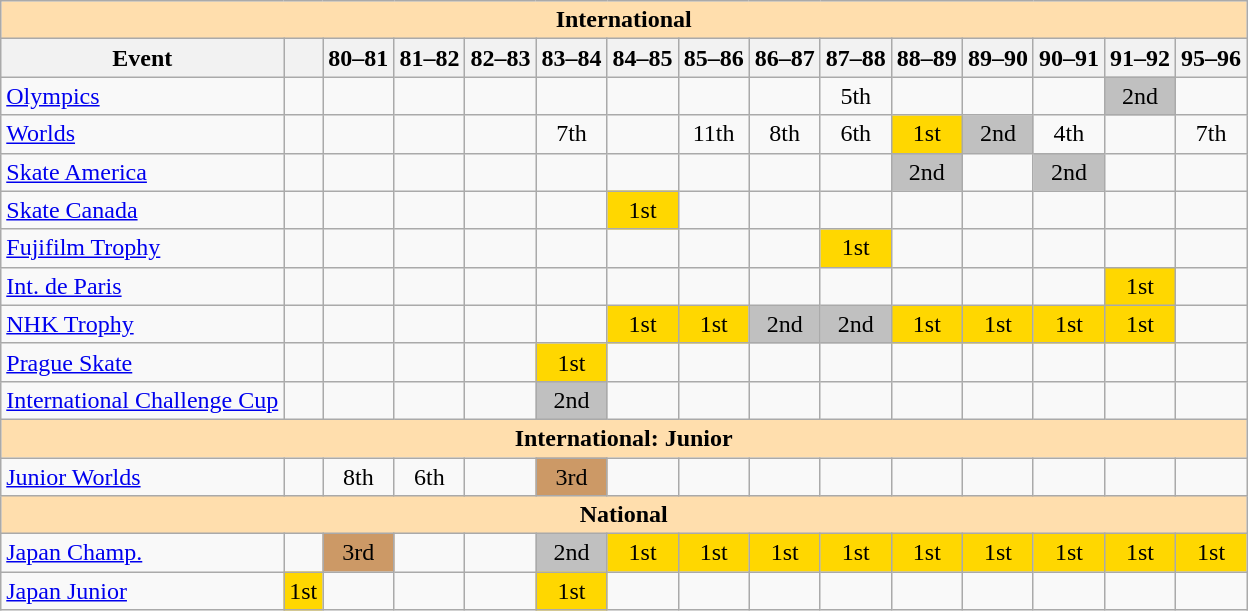<table class="wikitable" style="text-align:center">
<tr>
<th style="background-color: #ffdead;" colspan=15 align=center>International</th>
</tr>
<tr>
<th>Event</th>
<th></th>
<th>80–81</th>
<th>81–82</th>
<th>82–83</th>
<th>83–84</th>
<th>84–85</th>
<th>85–86</th>
<th>86–87</th>
<th>87–88</th>
<th>88–89</th>
<th>89–90</th>
<th>90–91</th>
<th>91–92</th>
<th>95–96</th>
</tr>
<tr>
<td align=left><a href='#'>Olympics</a></td>
<td></td>
<td></td>
<td></td>
<td></td>
<td></td>
<td></td>
<td></td>
<td></td>
<td>5th</td>
<td></td>
<td></td>
<td></td>
<td bgcolor=silver>2nd</td>
<td></td>
</tr>
<tr>
<td align=left><a href='#'>Worlds</a></td>
<td></td>
<td></td>
<td></td>
<td></td>
<td>7th</td>
<td></td>
<td>11th</td>
<td>8th</td>
<td>6th</td>
<td bgcolor=gold>1st</td>
<td bgcolor=silver>2nd</td>
<td>4th</td>
<td></td>
<td>7th</td>
</tr>
<tr>
<td align=left><a href='#'>Skate America</a></td>
<td></td>
<td></td>
<td></td>
<td></td>
<td></td>
<td></td>
<td></td>
<td></td>
<td></td>
<td bgcolor=silver>2nd</td>
<td></td>
<td bgcolor=silver>2nd</td>
<td></td>
<td></td>
</tr>
<tr>
<td align=left><a href='#'>Skate Canada</a></td>
<td></td>
<td></td>
<td></td>
<td></td>
<td></td>
<td bgcolor=gold>1st</td>
<td></td>
<td></td>
<td></td>
<td></td>
<td></td>
<td></td>
<td></td>
<td></td>
</tr>
<tr>
<td align=left><a href='#'>Fujifilm Trophy</a></td>
<td></td>
<td></td>
<td></td>
<td></td>
<td></td>
<td></td>
<td></td>
<td></td>
<td bgcolor=gold>1st</td>
<td></td>
<td></td>
<td></td>
<td></td>
<td></td>
</tr>
<tr>
<td align=left><a href='#'>Int. de Paris</a></td>
<td></td>
<td></td>
<td></td>
<td></td>
<td></td>
<td></td>
<td></td>
<td></td>
<td></td>
<td></td>
<td></td>
<td></td>
<td bgcolor=gold>1st</td>
<td></td>
</tr>
<tr>
<td align=left><a href='#'>NHK Trophy</a></td>
<td></td>
<td></td>
<td></td>
<td></td>
<td></td>
<td bgcolor=gold>1st</td>
<td bgcolor=gold>1st</td>
<td bgcolor=silver>2nd</td>
<td bgcolor=silver>2nd</td>
<td bgcolor=gold>1st</td>
<td bgcolor=gold>1st</td>
<td bgcolor=gold>1st</td>
<td bgcolor=gold>1st</td>
<td></td>
</tr>
<tr>
<td align=left><a href='#'>Prague Skate</a></td>
<td></td>
<td></td>
<td></td>
<td></td>
<td bgcolor=gold>1st</td>
<td></td>
<td></td>
<td></td>
<td></td>
<td></td>
<td></td>
<td></td>
<td></td>
<td></td>
</tr>
<tr>
<td align=left><a href='#'>International Challenge Cup</a></td>
<td></td>
<td></td>
<td></td>
<td></td>
<td bgcolor=silver>2nd</td>
<td></td>
<td></td>
<td></td>
<td></td>
<td></td>
<td></td>
<td></td>
<td></td>
<td></td>
</tr>
<tr>
<th style="background-color: #ffdead; " colspan=15 align=center>International: Junior</th>
</tr>
<tr>
<td align=left><a href='#'>Junior Worlds</a></td>
<td></td>
<td>8th</td>
<td>6th</td>
<td></td>
<td bgcolor=cc9966>3rd</td>
<td></td>
<td></td>
<td></td>
<td></td>
<td></td>
<td></td>
<td></td>
<td></td>
<td></td>
</tr>
<tr>
<th style="background-color: #ffdead; " colspan=15 align=center>National</th>
</tr>
<tr>
<td align=left><a href='#'>Japan Champ.</a></td>
<td></td>
<td bgcolor=cc9966>3rd</td>
<td></td>
<td></td>
<td bgcolor=silver>2nd</td>
<td bgcolor=gold>1st</td>
<td bgcolor=gold>1st</td>
<td bgcolor=gold>1st</td>
<td bgcolor=gold>1st</td>
<td bgcolor=gold>1st</td>
<td bgcolor=gold>1st</td>
<td bgcolor=gold>1st</td>
<td bgcolor=gold>1st</td>
<td bgcolor=gold>1st</td>
</tr>
<tr>
<td align=left><a href='#'>Japan Junior</a></td>
<td bgcolor=gold>1st</td>
<td></td>
<td></td>
<td></td>
<td bgcolor=gold>1st</td>
<td></td>
<td></td>
<td></td>
<td></td>
<td></td>
<td></td>
<td></td>
<td></td>
<td></td>
</tr>
</table>
